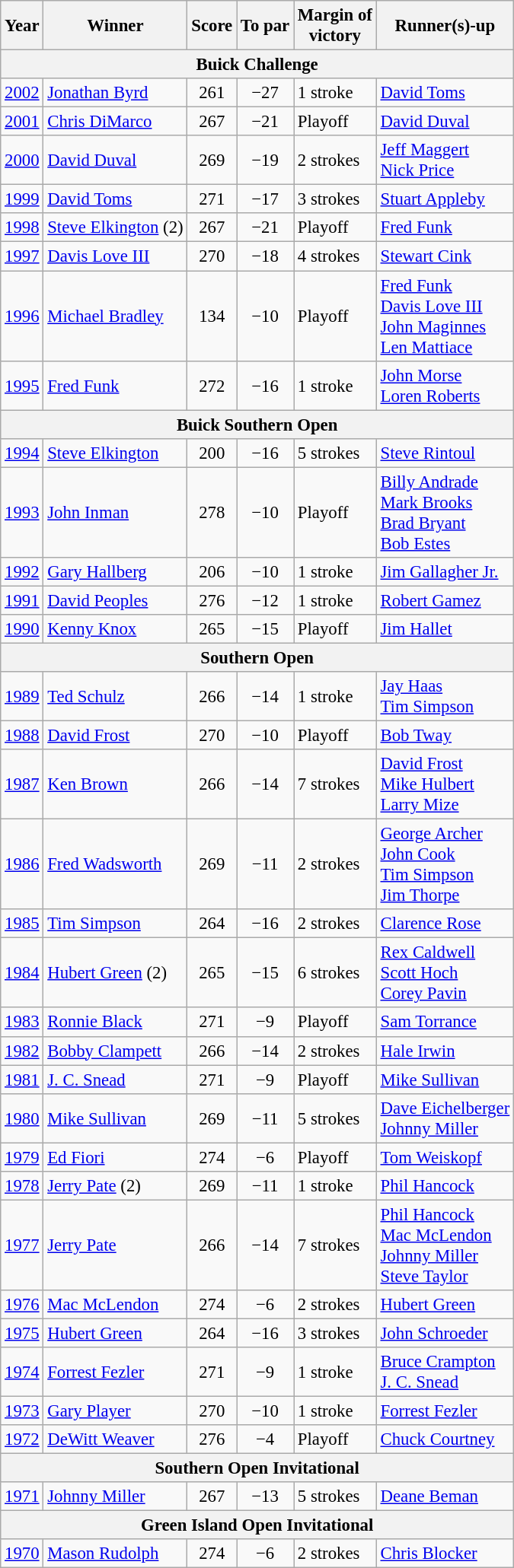<table class=wikitable style="font-size:95%">
<tr>
<th>Year</th>
<th>Winner</th>
<th>Score</th>
<th>To par</th>
<th>Margin of<br>victory</th>
<th>Runner(s)-up</th>
</tr>
<tr>
<th colspan=7>Buick Challenge</th>
</tr>
<tr>
<td><a href='#'>2002</a></td>
<td> <a href='#'>Jonathan Byrd</a></td>
<td align=center>261</td>
<td align=center>−27</td>
<td>1 stroke</td>
<td> <a href='#'>David Toms</a></td>
</tr>
<tr>
<td><a href='#'>2001</a></td>
<td> <a href='#'>Chris DiMarco</a></td>
<td align=center>267</td>
<td align=center>−21</td>
<td>Playoff</td>
<td> <a href='#'>David Duval</a></td>
</tr>
<tr>
<td><a href='#'>2000</a></td>
<td> <a href='#'>David Duval</a></td>
<td align=center>269</td>
<td align=center>−19</td>
<td>2 strokes</td>
<td> <a href='#'>Jeff Maggert</a><br> <a href='#'>Nick Price</a></td>
</tr>
<tr>
<td><a href='#'>1999</a></td>
<td> <a href='#'>David Toms</a></td>
<td align=center>271</td>
<td align=center>−17</td>
<td>3 strokes</td>
<td> <a href='#'>Stuart Appleby</a></td>
</tr>
<tr>
<td><a href='#'>1998</a></td>
<td> <a href='#'>Steve Elkington</a> (2)</td>
<td align=center>267</td>
<td align=center>−21</td>
<td>Playoff</td>
<td> <a href='#'>Fred Funk</a></td>
</tr>
<tr>
<td><a href='#'>1997</a></td>
<td> <a href='#'>Davis Love III</a></td>
<td align=center>270</td>
<td align=center>−18</td>
<td>4 strokes</td>
<td> <a href='#'>Stewart Cink</a></td>
</tr>
<tr>
<td><a href='#'>1996</a></td>
<td> <a href='#'>Michael Bradley</a></td>
<td align=center>134</td>
<td align=center>−10</td>
<td>Playoff</td>
<td> <a href='#'>Fred Funk</a><br> <a href='#'>Davis Love III</a><br> <a href='#'>John Maginnes</a><br> <a href='#'>Len Mattiace</a></td>
</tr>
<tr>
<td><a href='#'>1995</a></td>
<td> <a href='#'>Fred Funk</a></td>
<td align=center>272</td>
<td align=center>−16</td>
<td>1 stroke</td>
<td> <a href='#'>John Morse</a><br> <a href='#'>Loren Roberts</a></td>
</tr>
<tr>
<th colspan=7>Buick Southern Open</th>
</tr>
<tr>
<td><a href='#'>1994</a></td>
<td> <a href='#'>Steve Elkington</a></td>
<td align=center>200</td>
<td align=center>−16</td>
<td>5 strokes</td>
<td> <a href='#'>Steve Rintoul</a></td>
</tr>
<tr>
<td><a href='#'>1993</a></td>
<td> <a href='#'>John Inman</a></td>
<td align=center>278</td>
<td align=center>−10</td>
<td>Playoff</td>
<td> <a href='#'>Billy Andrade</a><br> <a href='#'>Mark Brooks</a><br> <a href='#'>Brad Bryant</a><br> <a href='#'>Bob Estes</a></td>
</tr>
<tr>
<td><a href='#'>1992</a></td>
<td> <a href='#'>Gary Hallberg</a></td>
<td align=center>206</td>
<td align=center>−10</td>
<td>1 stroke</td>
<td> <a href='#'>Jim Gallagher Jr.</a></td>
</tr>
<tr>
<td><a href='#'>1991</a></td>
<td> <a href='#'>David Peoples</a></td>
<td align=center>276</td>
<td align=center>−12</td>
<td>1 stroke</td>
<td> <a href='#'>Robert Gamez</a></td>
</tr>
<tr>
<td><a href='#'>1990</a></td>
<td> <a href='#'>Kenny Knox</a></td>
<td align=center>265</td>
<td align=center>−15</td>
<td>Playoff</td>
<td> <a href='#'>Jim Hallet</a></td>
</tr>
<tr>
<th colspan=7>Southern Open</th>
</tr>
<tr>
<td><a href='#'>1989</a></td>
<td> <a href='#'>Ted Schulz</a></td>
<td align=center>266</td>
<td align=center>−14</td>
<td>1 stroke</td>
<td> <a href='#'>Jay Haas</a><br> <a href='#'>Tim Simpson</a></td>
</tr>
<tr>
<td><a href='#'>1988</a></td>
<td> <a href='#'>David Frost</a></td>
<td align=center>270</td>
<td align=center>−10</td>
<td>Playoff</td>
<td> <a href='#'>Bob Tway</a></td>
</tr>
<tr>
<td><a href='#'>1987</a></td>
<td> <a href='#'>Ken Brown</a></td>
<td align=center>266</td>
<td align=center>−14</td>
<td>7 strokes</td>
<td> <a href='#'>David Frost</a><br> <a href='#'>Mike Hulbert</a><br> <a href='#'>Larry Mize</a></td>
</tr>
<tr>
<td><a href='#'>1986</a></td>
<td> <a href='#'>Fred Wadsworth</a></td>
<td align=center>269</td>
<td align=center>−11</td>
<td>2 strokes</td>
<td> <a href='#'>George Archer</a><br> <a href='#'>John Cook</a><br> <a href='#'>Tim Simpson</a><br> <a href='#'>Jim Thorpe</a></td>
</tr>
<tr>
<td><a href='#'>1985</a></td>
<td> <a href='#'>Tim Simpson</a></td>
<td align=center>264</td>
<td align=center>−16</td>
<td>2 strokes</td>
<td> <a href='#'>Clarence Rose</a></td>
</tr>
<tr>
<td><a href='#'>1984</a></td>
<td> <a href='#'>Hubert Green</a> (2)</td>
<td align=center>265</td>
<td align=center>−15</td>
<td>6 strokes</td>
<td> <a href='#'>Rex Caldwell</a><br> <a href='#'>Scott Hoch</a><br> <a href='#'>Corey Pavin</a></td>
</tr>
<tr>
<td><a href='#'>1983</a></td>
<td> <a href='#'>Ronnie Black</a></td>
<td align=center>271</td>
<td align=center>−9</td>
<td>Playoff</td>
<td> <a href='#'>Sam Torrance</a></td>
</tr>
<tr>
<td><a href='#'>1982</a></td>
<td> <a href='#'>Bobby Clampett</a></td>
<td align=center>266</td>
<td align=center>−14</td>
<td>2 strokes</td>
<td> <a href='#'>Hale Irwin</a></td>
</tr>
<tr>
<td><a href='#'>1981</a></td>
<td> <a href='#'>J. C. Snead</a></td>
<td align=center>271</td>
<td align=center>−9</td>
<td>Playoff</td>
<td> <a href='#'>Mike Sullivan</a></td>
</tr>
<tr>
<td><a href='#'>1980</a></td>
<td> <a href='#'>Mike Sullivan</a></td>
<td align=center>269</td>
<td align=center>−11</td>
<td>5 strokes</td>
<td> <a href='#'>Dave Eichelberger</a><br> <a href='#'>Johnny Miller</a></td>
</tr>
<tr>
<td><a href='#'>1979</a></td>
<td> <a href='#'>Ed Fiori</a></td>
<td align=center>274</td>
<td align=center>−6</td>
<td>Playoff</td>
<td> <a href='#'>Tom Weiskopf</a></td>
</tr>
<tr>
<td><a href='#'>1978</a></td>
<td> <a href='#'>Jerry Pate</a> (2)</td>
<td align=center>269</td>
<td align=center>−11</td>
<td>1 stroke</td>
<td> <a href='#'>Phil Hancock</a></td>
</tr>
<tr>
<td><a href='#'>1977</a></td>
<td> <a href='#'>Jerry Pate</a></td>
<td align=center>266</td>
<td align=center>−14</td>
<td>7 strokes</td>
<td> <a href='#'>Phil Hancock</a><br> <a href='#'>Mac McLendon</a><br> <a href='#'>Johnny Miller</a><br> <a href='#'>Steve Taylor</a></td>
</tr>
<tr>
<td><a href='#'>1976</a></td>
<td> <a href='#'>Mac McLendon</a></td>
<td align=center>274</td>
<td align=center>−6</td>
<td>2 strokes</td>
<td> <a href='#'>Hubert Green</a></td>
</tr>
<tr>
<td><a href='#'>1975</a></td>
<td> <a href='#'>Hubert Green</a></td>
<td align=center>264</td>
<td align=center>−16</td>
<td>3 strokes</td>
<td> <a href='#'>John Schroeder</a></td>
</tr>
<tr>
<td><a href='#'>1974</a></td>
<td> <a href='#'>Forrest Fezler</a></td>
<td align=center>271</td>
<td align=center>−9</td>
<td>1 stroke</td>
<td> <a href='#'>Bruce Crampton</a><br> <a href='#'>J. C. Snead</a></td>
</tr>
<tr>
<td><a href='#'>1973</a></td>
<td> <a href='#'>Gary Player</a></td>
<td align=center>270</td>
<td align=center>−10</td>
<td>1 stroke</td>
<td> <a href='#'>Forrest Fezler</a></td>
</tr>
<tr>
<td><a href='#'>1972</a></td>
<td> <a href='#'>DeWitt Weaver</a></td>
<td align=center>276</td>
<td align=center>−4</td>
<td>Playoff</td>
<td> <a href='#'>Chuck Courtney</a></td>
</tr>
<tr>
<th colspan=7>Southern Open Invitational</th>
</tr>
<tr>
<td><a href='#'>1971</a></td>
<td> <a href='#'>Johnny Miller</a></td>
<td align=center>267</td>
<td align=center>−13</td>
<td>5 strokes</td>
<td> <a href='#'>Deane Beman</a></td>
</tr>
<tr>
<th colspan=7>Green Island Open Invitational</th>
</tr>
<tr>
<td><a href='#'>1970</a></td>
<td> <a href='#'>Mason Rudolph</a></td>
<td align=center>274</td>
<td align=center>−6</td>
<td>2 strokes</td>
<td> <a href='#'>Chris Blocker</a></td>
</tr>
</table>
